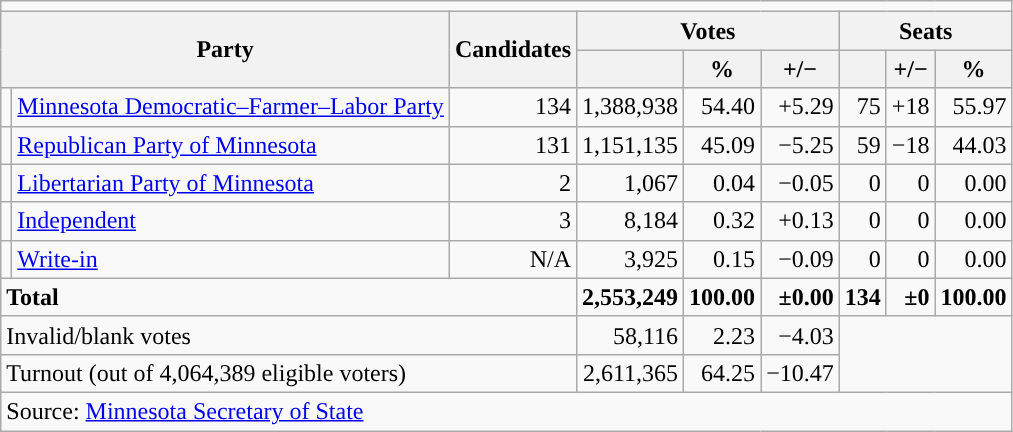<table class="wikitable">
<tr>
<td colspan="9"></td>
</tr>
<tr>
<th colspan="2" rowspan="2">Party</th>
<th rowspan="2">Candidates</th>
<th colspan="3">Votes</th>
<th colspan="3">Seats</th>
</tr>
<tr>
<th></th>
<th>%</th>
<th>+/−</th>
<th></th>
<th>+/−</th>
<th>%</th>
</tr>
<tr>
<td style="background-color:"></td>
<td><a href='#'>Minnesota Democratic–Farmer–Labor Party</a></td>
<td align="right">134</td>
<td align="right">1,388,938</td>
<td align="right">54.40</td>
<td align="right">+5.29</td>
<td align="right">75</td>
<td align="right">+18</td>
<td align="right">55.97</td>
</tr>
<tr>
<td style="background-color:"></td>
<td><a href='#'>Republican Party of Minnesota</a></td>
<td align="right">131</td>
<td align="right">1,151,135</td>
<td align="right">45.09</td>
<td align="right">−5.25</td>
<td align="right">59</td>
<td align="right">−18</td>
<td align="right">44.03</td>
</tr>
<tr>
<td style="background-color:"></td>
<td><a href='#'>Libertarian Party of Minnesota</a></td>
<td align="right">2</td>
<td align="right">1,067</td>
<td align="right">0.04</td>
<td align="right">−0.05</td>
<td align="right">0</td>
<td align="right">0</td>
<td align="right">0.00</td>
</tr>
<tr>
<td style="background-color:"></td>
<td><a href='#'>Independent</a></td>
<td align="right">3</td>
<td align="right">8,184</td>
<td align="right">0.32</td>
<td align="right">+0.13</td>
<td align="right">0</td>
<td align="right">0</td>
<td align="right">0.00</td>
</tr>
<tr>
<td style="background-color:"></td>
<td><a href='#'>Write-in</a></td>
<td align="right">N/A</td>
<td align="right">3,925</td>
<td align="right">0.15</td>
<td align="right">−0.09</td>
<td align="right">0</td>
<td align="right">0</td>
<td align="right">0.00</td>
</tr>
<tr>
<td colspan="3"><strong>Total</strong></td>
<td align="right"><strong>2,553,249</strong></td>
<td align="right"><strong>100.00</strong></td>
<td align="right"><strong>±0.00</strong></td>
<td align="right"><strong>134</strong></td>
<td align="right"><strong>±0</strong></td>
<td align="right"><strong>100.00</strong></td>
</tr>
<tr>
<td colspan="3">Invalid/blank votes</td>
<td align="right">58,116</td>
<td align="right">2.23</td>
<td align="right">−4.03</td>
<td colspan="3" rowspan="2"></td>
</tr>
<tr>
<td colspan="3">Turnout (out of 4,064,389 eligible voters)</td>
<td align="right">2,611,365</td>
<td align="right">64.25</td>
<td align="right">−10.47</td>
</tr>
<tr>
<td colspan="9">Source: <a href='#'>Minnesota Secretary of State</a></td>
</tr>
</table>
